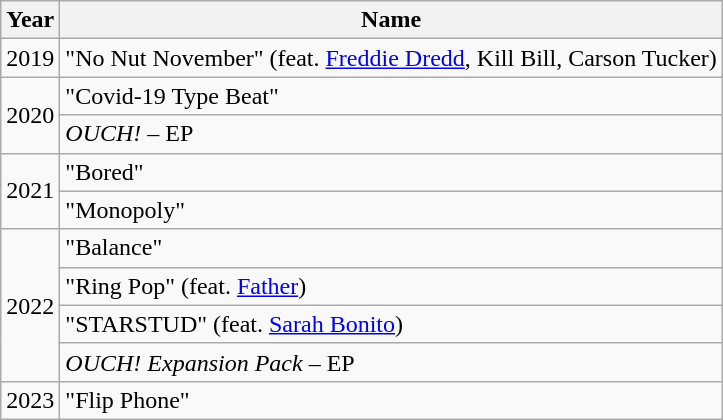<table class="wikitable sortable mw-collapsible">
<tr>
<th>Year</th>
<th>Name</th>
</tr>
<tr>
<td>2019</td>
<td>"No Nut November" (feat. <a href='#'>Freddie Dredd</a>, Kill Bill, Carson Tucker)</td>
</tr>
<tr>
<td rowspan="2">2020</td>
<td>"Covid-19 Type Beat"</td>
</tr>
<tr>
<td><em>OUCH!</em> – EP</td>
</tr>
<tr>
<td rowspan="2">2021</td>
<td>"Bored"</td>
</tr>
<tr>
<td>"Monopoly"</td>
</tr>
<tr>
<td rowspan="4">2022</td>
<td>"Balance"</td>
</tr>
<tr>
<td>"Ring Pop" (feat. <a href='#'>Father</a>)</td>
</tr>
<tr>
<td>"STARSTUD" (feat. <a href='#'>Sarah Bonito</a>)</td>
</tr>
<tr>
<td><em>OUCH! Expansion Pack</em> – EP</td>
</tr>
<tr>
<td>2023</td>
<td>"Flip Phone"</td>
</tr>
</table>
